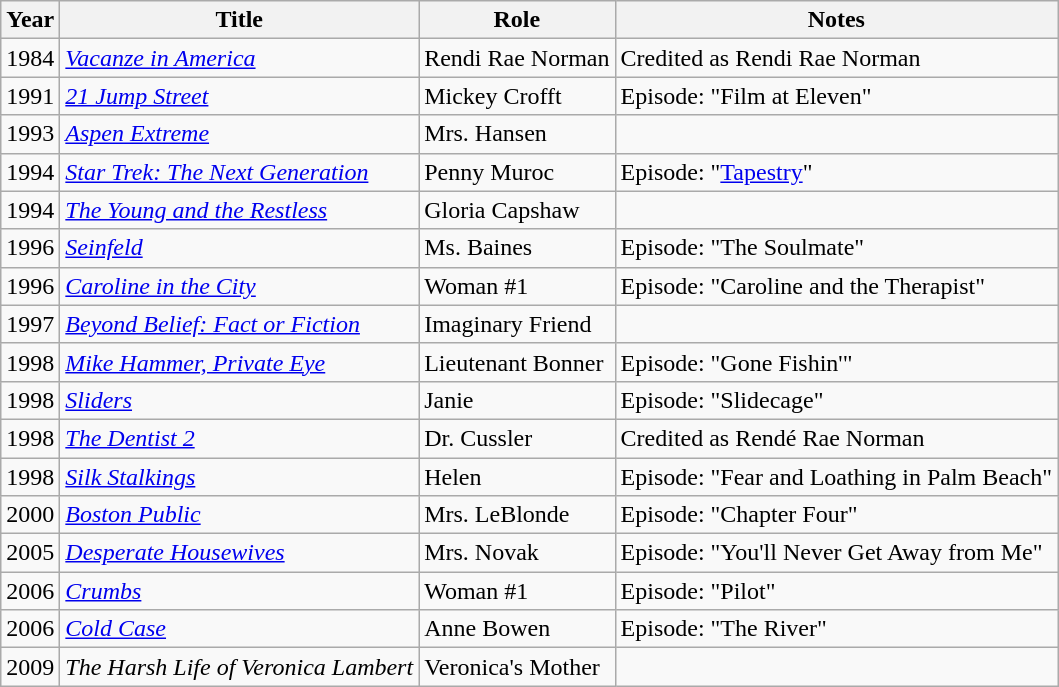<table class="wikitable">
<tr>
<th>Year</th>
<th>Title</th>
<th>Role</th>
<th>Notes</th>
</tr>
<tr>
<td>1984</td>
<td><em><a href='#'>Vacanze in America</a></em></td>
<td>Rendi Rae Norman</td>
<td>Credited as Rendi Rae Norman</td>
</tr>
<tr>
<td>1991</td>
<td><em><a href='#'>21 Jump Street</a></em></td>
<td>Mickey Crofft</td>
<td>Episode: "Film at Eleven"</td>
</tr>
<tr>
<td>1993</td>
<td><em><a href='#'>Aspen Extreme</a></em></td>
<td>Mrs. Hansen</td>
<td></td>
</tr>
<tr>
<td>1994</td>
<td><em><a href='#'>Star Trek: The Next Generation</a></em></td>
<td>Penny Muroc</td>
<td>Episode: "<a href='#'>Tapestry</a>"</td>
</tr>
<tr>
<td>1994</td>
<td><em><a href='#'>The Young and the Restless</a></em></td>
<td>Gloria Capshaw</td>
<td></td>
</tr>
<tr>
<td>1996</td>
<td><em><a href='#'>Seinfeld</a></em></td>
<td>Ms. Baines</td>
<td>Episode: "The Soulmate"</td>
</tr>
<tr>
<td>1996</td>
<td><em><a href='#'>Caroline in the City</a></em></td>
<td>Woman #1</td>
<td>Episode: "Caroline and the Therapist"</td>
</tr>
<tr>
<td>1997</td>
<td><em><a href='#'>Beyond Belief: Fact or Fiction</a></em></td>
<td>Imaginary Friend</td>
<td></td>
</tr>
<tr>
<td>1998</td>
<td><em><a href='#'>Mike Hammer, Private Eye</a></em></td>
<td>Lieutenant Bonner</td>
<td>Episode: "Gone Fishin'"</td>
</tr>
<tr>
<td>1998</td>
<td><em><a href='#'>Sliders</a></em></td>
<td>Janie</td>
<td>Episode: "Slidecage"</td>
</tr>
<tr>
<td>1998</td>
<td><em><a href='#'>The Dentist 2</a></em></td>
<td>Dr. Cussler</td>
<td>Credited as Rendé Rae Norman</td>
</tr>
<tr>
<td>1998</td>
<td><em><a href='#'>Silk Stalkings</a></em></td>
<td>Helen</td>
<td>Episode: "Fear and Loathing in Palm Beach"</td>
</tr>
<tr>
<td>2000</td>
<td><em><a href='#'>Boston Public</a></em></td>
<td>Mrs. LeBlonde</td>
<td>Episode: "Chapter Four"</td>
</tr>
<tr>
<td>2005</td>
<td><em><a href='#'>Desperate Housewives</a></em></td>
<td>Mrs. Novak</td>
<td>Episode: "You'll Never Get Away from Me"</td>
</tr>
<tr>
<td>2006</td>
<td><em><a href='#'>Crumbs</a></em></td>
<td>Woman #1</td>
<td>Episode: "Pilot"</td>
</tr>
<tr>
<td>2006</td>
<td><em><a href='#'>Cold Case</a></em></td>
<td>Anne Bowen</td>
<td>Episode: "The River"</td>
</tr>
<tr>
<td>2009</td>
<td><em>The Harsh Life of Veronica Lambert</em></td>
<td>Veronica's Mother</td>
<td></td>
</tr>
</table>
